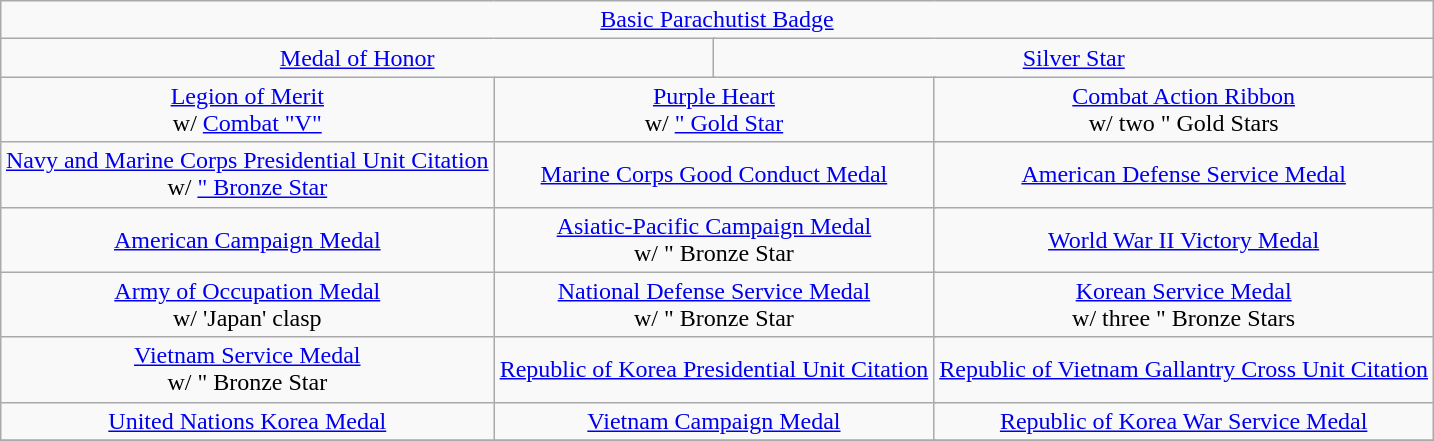<table class="wikitable" style="margin:1em auto; text-align:center;">
<tr>
<td colspan="12"><a href='#'>Basic Parachutist Badge</a></td>
</tr>
<tr>
<td colspan="6"><a href='#'>Medal of Honor</a></td>
<td colspan="6"><a href='#'>Silver Star</a></td>
</tr>
<tr>
<td colspan="4"><a href='#'>Legion of Merit</a><br>w/ <a href='#'>Combat "V"</a></td>
<td colspan="4"><a href='#'>Purple Heart</a><br>w/ <a href='#'>" Gold Star</a></td>
<td colspan="4"><a href='#'>Combat Action Ribbon</a><br>w/ two " Gold Stars</td>
</tr>
<tr>
<td colspan="4"><a href='#'>Navy and Marine Corps Presidential Unit Citation</a><br>w/ <a href='#'>" Bronze Star</a></td>
<td colspan="4"><a href='#'>Marine Corps Good Conduct Medal</a></td>
<td colspan="4"><a href='#'>American Defense Service Medal</a></td>
</tr>
<tr>
<td colspan="4"><a href='#'>American Campaign Medal</a></td>
<td colspan="4"><a href='#'>Asiatic-Pacific Campaign Medal</a><br>w/ " Bronze Star</td>
<td colspan="4"><a href='#'>World War II Victory Medal</a></td>
</tr>
<tr>
<td colspan="4"><a href='#'>Army of Occupation Medal</a><br>w/ 'Japan' clasp</td>
<td colspan="4"><a href='#'>National Defense Service Medal</a><br>w/ " Bronze Star</td>
<td colspan="4"><a href='#'>Korean Service Medal</a><br>w/ three " Bronze Stars</td>
</tr>
<tr>
<td colspan="4"><a href='#'>Vietnam Service Medal</a><br>w/ " Bronze Star</td>
<td colspan="4"><a href='#'>Republic of Korea Presidential Unit Citation</a></td>
<td colspan="4"><a href='#'>Republic of Vietnam Gallantry Cross Unit Citation</a></td>
</tr>
<tr>
<td colspan="4"><a href='#'>United Nations Korea Medal</a></td>
<td colspan="4"><a href='#'>Vietnam Campaign Medal</a></td>
<td colspan="4"><a href='#'>Republic of Korea War Service Medal</a></td>
</tr>
<tr>
</tr>
</table>
